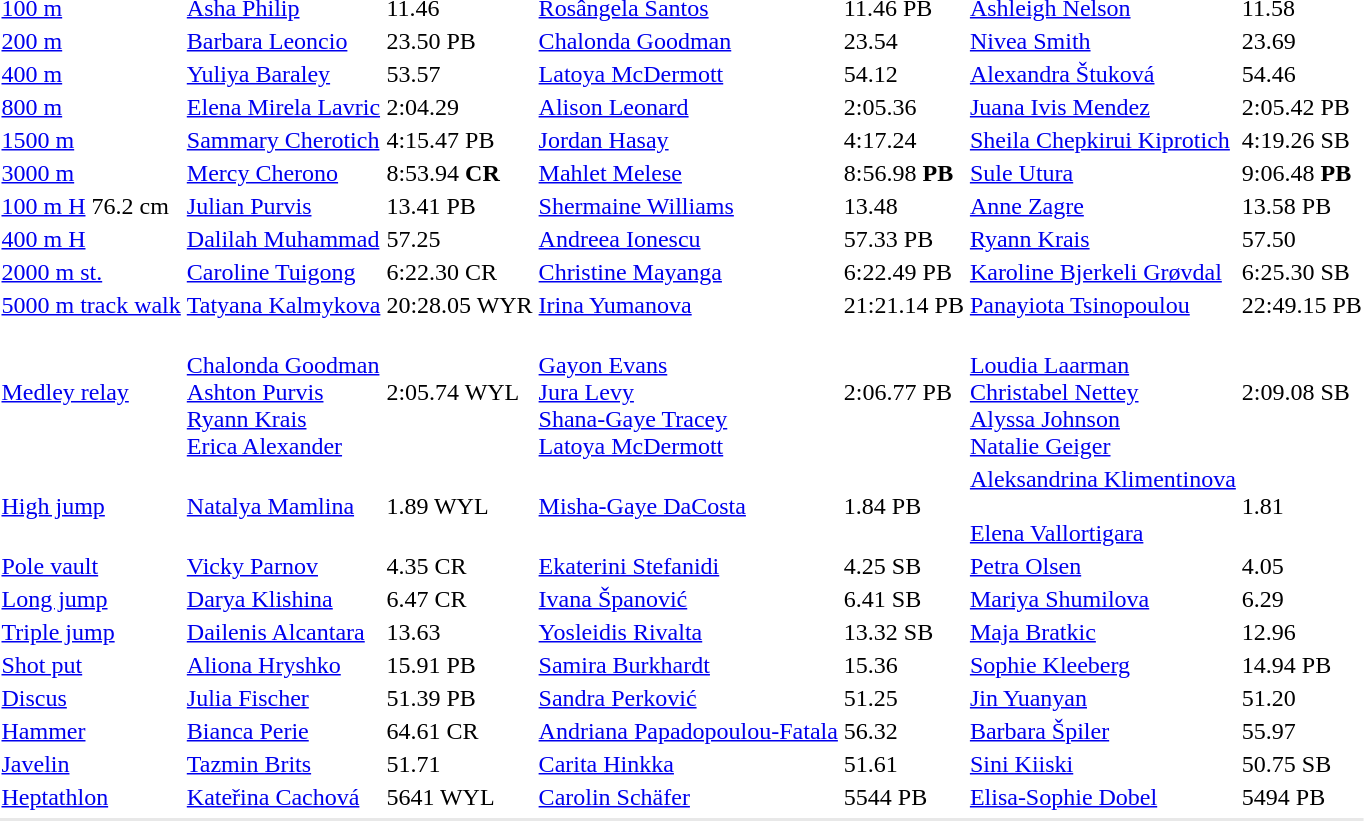<table>
<tr>
<td><a href='#'>100 m</a></td>
<td><a href='#'>Asha Philip</a><br></td>
<td>11.46</td>
<td><a href='#'>Rosângela Santos</a><br></td>
<td>11.46 PB</td>
<td><a href='#'>Ashleigh Nelson</a><br></td>
<td>11.58</td>
</tr>
<tr>
<td><a href='#'>200 m</a></td>
<td><a href='#'>Barbara Leoncio</a><br></td>
<td>23.50 PB</td>
<td><a href='#'>Chalonda Goodman</a><br></td>
<td>23.54</td>
<td><a href='#'>Nivea Smith</a><br></td>
<td>23.69</td>
</tr>
<tr>
<td><a href='#'>400 m</a></td>
<td><a href='#'>Yuliya Baraley</a><br></td>
<td>53.57</td>
<td><a href='#'>Latoya McDermott</a><br></td>
<td>54.12</td>
<td><a href='#'>Alexandra Štuková</a><br></td>
<td>54.46</td>
</tr>
<tr>
<td><a href='#'>800 m</a></td>
<td><a href='#'>Elena Mirela Lavric</a><br></td>
<td>2:04.29</td>
<td><a href='#'>Alison Leonard</a><br></td>
<td>2:05.36</td>
<td><a href='#'>Juana Ivis Mendez</a><br></td>
<td>2:05.42 PB</td>
</tr>
<tr>
<td><a href='#'>1500 m</a></td>
<td><a href='#'>Sammary Cherotich</a><br></td>
<td>4:15.47 PB</td>
<td><a href='#'>Jordan Hasay</a><br></td>
<td>4:17.24</td>
<td><a href='#'>Sheila Chepkirui Kiprotich</a><br></td>
<td>4:19.26 SB</td>
</tr>
<tr>
<td><a href='#'>3000 m</a></td>
<td><a href='#'>Mercy Cherono</a><br></td>
<td>8:53.94 <strong>CR</strong></td>
<td><a href='#'>Mahlet Melese</a><br></td>
<td>8:56.98 <strong>PB</strong></td>
<td><a href='#'>Sule Utura</a><br></td>
<td>9:06.48 <strong>PB</strong></td>
</tr>
<tr>
<td><a href='#'>100 m H</a> 76.2 cm</td>
<td><a href='#'>Julian Purvis</a><br></td>
<td>13.41 PB</td>
<td><a href='#'>Shermaine Williams</a><br></td>
<td>13.48</td>
<td><a href='#'>Anne Zagre</a><br></td>
<td>13.58 PB</td>
</tr>
<tr>
<td><a href='#'>400 m H</a></td>
<td><a href='#'>Dalilah Muhammad</a><br></td>
<td>57.25</td>
<td><a href='#'>Andreea Ionescu</a><br></td>
<td>57.33 PB</td>
<td><a href='#'>Ryann Krais</a><br></td>
<td>57.50</td>
</tr>
<tr>
<td><a href='#'>2000 m st.</a></td>
<td><a href='#'>Caroline Tuigong</a><br></td>
<td>6:22.30 CR</td>
<td><a href='#'>Christine Mayanga</a><br></td>
<td>6:22.49 PB</td>
<td><a href='#'>Karoline Bjerkeli Grøvdal</a><br></td>
<td>6:25.30 SB</td>
</tr>
<tr>
<td><a href='#'>5000 m track walk</a></td>
<td><a href='#'>Tatyana Kalmykova</a><br></td>
<td>20:28.05 WYR</td>
<td><a href='#'>Irina Yumanova</a><br></td>
<td>21:21.14 PB</td>
<td><a href='#'>Panayiota Tsinopoulou</a><br></td>
<td>22:49.15 PB</td>
</tr>
<tr>
<td><a href='#'>Medley relay</a></td>
<td><br><a href='#'>Chalonda Goodman</a><br><a href='#'>Ashton Purvis</a><br><a href='#'>Ryann Krais</a><br><a href='#'>Erica Alexander</a></td>
<td>2:05.74 WYL</td>
<td><br><a href='#'>Gayon Evans</a><br><a href='#'>Jura Levy</a><br><a href='#'>Shana-Gaye Tracey</a><br><a href='#'>Latoya McDermott</a></td>
<td>2:06.77 PB</td>
<td><br><a href='#'>Loudia Laarman</a><br><a href='#'>Christabel Nettey</a><br><a href='#'>Alyssa Johnson</a><br><a href='#'>Natalie Geiger</a></td>
<td>2:09.08 SB</td>
</tr>
<tr>
<td><a href='#'>High jump</a></td>
<td><a href='#'>Natalya Mamlina</a><br></td>
<td>1.89 WYL</td>
<td><a href='#'>Misha-Gaye DaCosta</a><br></td>
<td>1.84 PB</td>
<td><a href='#'>Aleksandrina Klimentinova</a><br><br><a href='#'>Elena Vallortigara</a><br></td>
<td>1.81</td>
</tr>
<tr>
<td><a href='#'>Pole vault</a></td>
<td><a href='#'>Vicky Parnov</a><br></td>
<td>4.35 CR</td>
<td><a href='#'>Ekaterini Stefanidi</a><br></td>
<td>4.25 SB</td>
<td><a href='#'>Petra Olsen</a><br></td>
<td>4.05</td>
</tr>
<tr>
<td><a href='#'>Long jump</a></td>
<td><a href='#'>Darya Klishina</a><br></td>
<td>6.47 CR</td>
<td><a href='#'>Ivana Španović</a><br></td>
<td>6.41 SB</td>
<td><a href='#'>Mariya Shumilova</a><br></td>
<td>6.29</td>
</tr>
<tr>
<td><a href='#'>Triple jump</a></td>
<td><a href='#'>Dailenis Alcantara</a><br></td>
<td>13.63</td>
<td><a href='#'>Yosleidis Rivalta</a><br></td>
<td>13.32 SB</td>
<td><a href='#'>Maja Bratkic</a><br></td>
<td>12.96</td>
</tr>
<tr>
<td><a href='#'>Shot put</a></td>
<td><a href='#'>Aliona Hryshko</a><br></td>
<td>15.91 PB</td>
<td><a href='#'>Samira Burkhardt</a><br></td>
<td>15.36</td>
<td><a href='#'>Sophie Kleeberg</a><br></td>
<td>14.94 PB</td>
</tr>
<tr>
<td><a href='#'>Discus</a></td>
<td><a href='#'>Julia Fischer</a><br></td>
<td>51.39 PB</td>
<td><a href='#'>Sandra Perković</a><br></td>
<td>51.25</td>
<td><a href='#'>Jin Yuanyan</a><br></td>
<td>51.20</td>
</tr>
<tr>
<td><a href='#'>Hammer</a></td>
<td><a href='#'>Bianca Perie</a><br></td>
<td>64.61 CR</td>
<td><a href='#'>Andriana Papadopoulou-Fatala</a><br></td>
<td>56.32</td>
<td><a href='#'>Barbara Špiler</a><br></td>
<td>55.97</td>
</tr>
<tr>
<td><a href='#'>Javelin</a></td>
<td><a href='#'>Tazmin Brits</a><br></td>
<td>51.71</td>
<td><a href='#'>Carita Hinkka</a><br></td>
<td>51.61</td>
<td><a href='#'>Sini Kiiski</a><br></td>
<td>50.75 SB</td>
</tr>
<tr>
<td><a href='#'>Heptathlon</a></td>
<td><a href='#'>Kateřina Cachová</a><br></td>
<td>5641 WYL</td>
<td><a href='#'>Carolin Schäfer</a><br></td>
<td>5544 PB</td>
<td><a href='#'>Elisa-Sophie Dobel</a><br></td>
<td>5494 PB</td>
</tr>
<tr>
</tr>
<tr bgcolor= e8e8e8>
<td colspan=7></td>
</tr>
</table>
